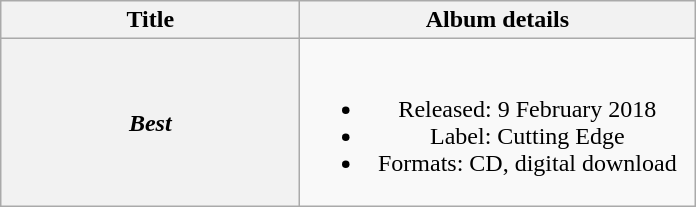<table class="wikitable plainrowheaders" style="text-align:center;">
<tr>
<th style="width:12em;" rowspan="1">Title</th>
<th style="width:16em;" rowspan="1">Album details</th>
</tr>
<tr>
<th scope="row"><em>Best</em></th>
<td><br><ul><li>Released: 9 February 2018</li><li>Label: Cutting Edge</li><li>Formats: CD, digital download</li></ul></td>
</tr>
</table>
